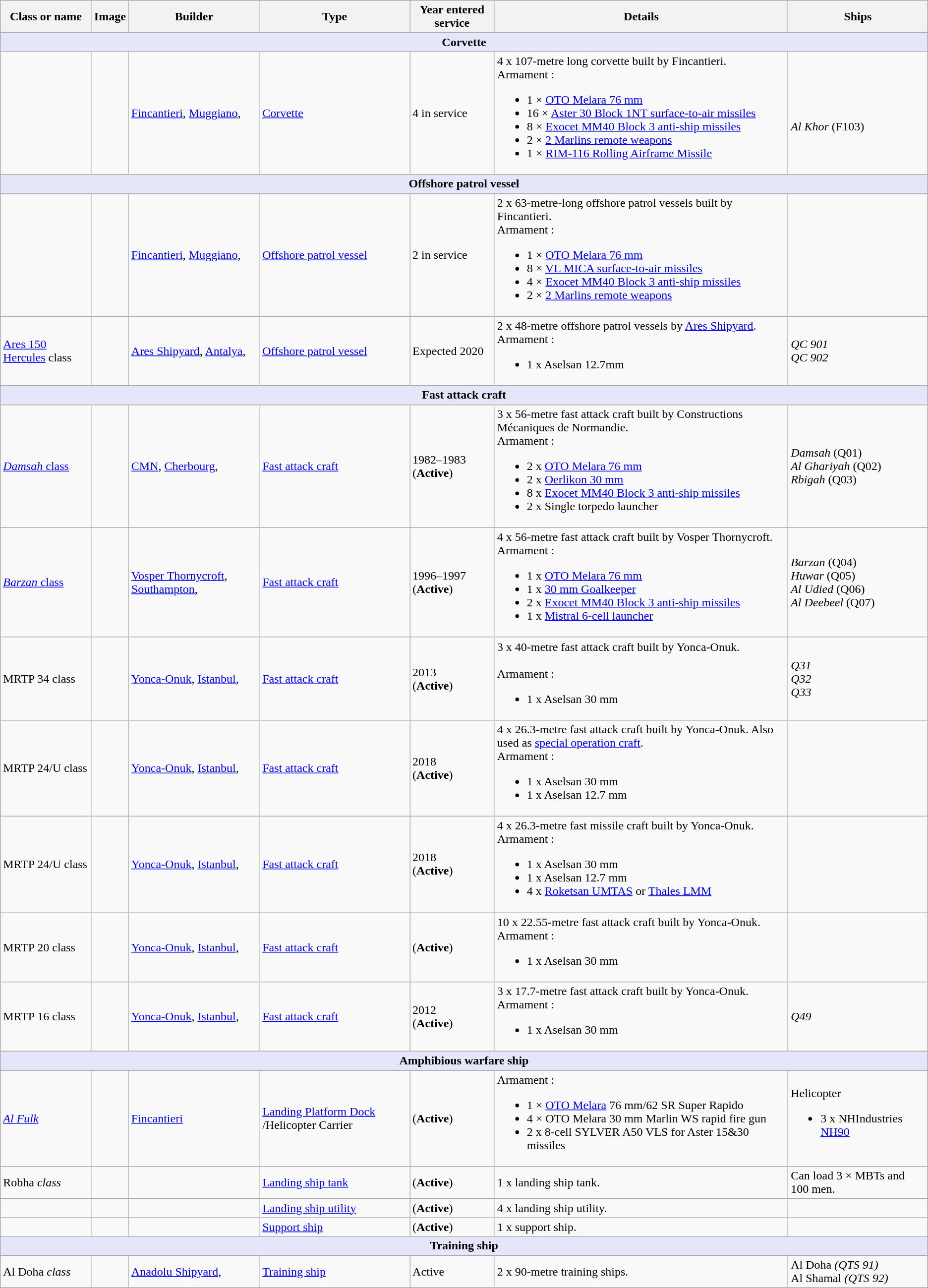<table class="wikitable">
<tr>
<th>Class or name</th>
<th>Image</th>
<th>Builder</th>
<th>Type</th>
<th>Year entered service</th>
<th>Details</th>
<th>Ships</th>
</tr>
<tr>
<th colspan="7" style="background: lavender;">Corvette</th>
</tr>
<tr>
<td></td>
<td></td>
<td><a href='#'>Fincantieri</a>, <a href='#'>Muggiano</a>, </td>
<td><a href='#'>Corvette</a></td>
<td>4 in service</td>
<td>4 x 107-metre long corvette built by Fincantieri.<br>Armament :<ul><li>1 × <a href='#'>OTO Melara 76 mm</a></li><li>16 × <a href='#'>Aster 30 Block 1NT surface-to-air missiles</a></li><li>8 × <a href='#'>Exocet MM40 Block 3 anti-ship missiles</a></li><li>2 × <a href='#'>2 Marlins remote weapons</a></li><li>1 × <a href='#'>RIM-116 Rolling Airframe Missile</a></li></ul></td>
<td><br><br><em>Al Khor</em> (F103)<br></td>
</tr>
<tr>
<th colspan="7" style="background: lavender;">Offshore patrol vessel</th>
</tr>
<tr>
<td></td>
<td></td>
<td><a href='#'>Fincantieri</a>, <a href='#'>Muggiano</a>, </td>
<td><a href='#'>Offshore patrol vessel</a></td>
<td>2 in service</td>
<td>2 x 63-metre-long offshore patrol vessels built by Fincantieri.<br>Armament :<ul><li>1 × <a href='#'>OTO Melara 76 mm</a></li><li>8 × <a href='#'>VL MICA surface-to-air missiles</a></li><li>4 × <a href='#'>Exocet MM40 Block 3 anti-ship missiles</a></li><li>2 × <a href='#'>2 Marlins remote weapons</a></li></ul></td>
<td><br></td>
</tr>
<tr>
<td><a href='#'>Ares 150 Hercules</a> class</td>
<td></td>
<td><a href='#'>Ares Shipyard</a>, <a href='#'>Antalya</a>, </td>
<td><a href='#'>Offshore patrol vessel</a></td>
<td>Expected 2020</td>
<td>2 x 48-metre offshore patrol vessels by <a href='#'>Ares Shipyard</a>.<br>Armament :<ul><li>1 x Aselsan 12.7mm</li></ul></td>
<td><em>QC 901</em><br><em>QC 902</em></td>
</tr>
<tr>
<th colspan="7" style="background: lavender;">Fast attack craft</th>
</tr>
<tr>
<td><a href='#'><em>Damsah</em> class</a></td>
<td></td>
<td><a href='#'>CMN</a>, <a href='#'>Cherbourg</a>, </td>
<td><a href='#'>Fast attack craft</a></td>
<td>1982–1983<br>(<strong>Active</strong>)</td>
<td>3 x 56-metre fast attack craft built by Constructions Mécaniques de Normandie.<br>Armament :<ul><li>2 x <a href='#'>OTO Melara 76 mm</a></li><li>2 x <a href='#'>Oerlikon 30 mm</a></li><li>8 x <a href='#'>Exocet MM40 Block 3 anti-ship missiles</a></li><li>2 x Single torpedo launcher</li></ul></td>
<td><em>Damsah</em> (Q01)<br><em>Al Ghariyah</em> (Q02)<br><em>Rbigah</em> (Q03)</td>
</tr>
<tr>
<td><a href='#'><em>Barzan</em> class</a></td>
<td></td>
<td><a href='#'>Vosper Thornycroft</a>, <a href='#'>Southampton</a>, </td>
<td><a href='#'>Fast attack craft</a></td>
<td>1996–1997<br>(<strong>Active</strong>)</td>
<td>4 x 56-metre fast attack craft built by Vosper Thornycroft.<br>Armament :<ul><li>1 x <a href='#'>OTO Melara 76 mm</a></li><li>1 x <a href='#'>30 mm Goalkeeper</a></li><li>2 x <a href='#'>Exocet MM40 Block 3 anti-ship missiles</a></li><li>1 x <a href='#'>Mistral 6-cell launcher</a></li></ul></td>
<td><em>Barzan</em> (Q04)<br><em>Huwar</em> (Q05)<br><em>Al Udied</em> (Q06)<br><em>Al Deebeel</em> (Q07)</td>
</tr>
<tr>
<td>MRTP 34 class</td>
<td></td>
<td><a href='#'>Yonca-Onuk</a>, <a href='#'>Istanbul</a>, </td>
<td><a href='#'>Fast attack craft</a></td>
<td>2013<br>(<strong>Active</strong>)</td>
<td>3 x 40-metre fast attack craft built by Yonca-Onuk.<br><br>Armament :<ul><li>1 x Aselsan 30 mm</li></ul></td>
<td><em>Q31</em><br><em>Q32</em><br><em>Q33</em></td>
</tr>
<tr>
<td>MRTP 24/U class</td>
<td></td>
<td><a href='#'>Yonca-Onuk</a>, <a href='#'>Istanbul</a>, </td>
<td><a href='#'>Fast attack craft</a></td>
<td>2018<br>(<strong>Active</strong>)</td>
<td>4 x 26.3-metre fast attack craft built by Yonca-Onuk. Also used as <a href='#'>special operation craft</a>.<br>Armament :<ul><li>1 x Aselsan 30 mm</li><li>1 x Aselsan 12.7 mm</li></ul></td>
<td></td>
</tr>
<tr>
<td>MRTP 24/U class</td>
<td></td>
<td><a href='#'>Yonca-Onuk</a>, <a href='#'>Istanbul</a>, </td>
<td><a href='#'>Fast attack craft</a></td>
<td>2018<br>(<strong>Active</strong>)</td>
<td>4 x 26.3-metre fast missile craft built by Yonca-Onuk.<br>Armament :<ul><li>1 x Aselsan 30 mm</li><li>1 x Aselsan 12.7 mm</li><li>4 x <a href='#'>Roketsan UMTAS</a> or <a href='#'>Thales LMM</a></li></ul></td>
<td></td>
</tr>
<tr>
<td>MRTP 20 class</td>
<td></td>
<td><a href='#'>Yonca-Onuk</a>, <a href='#'>Istanbul</a>, </td>
<td><a href='#'>Fast attack craft</a></td>
<td>(<strong>Active</strong>)</td>
<td>10 x 22.55-metre fast attack craft built by Yonca-Onuk.<br>Armament :<ul><li>1 x Aselsan 30 mm</li></ul></td>
<td></td>
</tr>
<tr>
<td>MRTP 16 class</td>
<td></td>
<td><a href='#'>Yonca-Onuk</a>, <a href='#'>Istanbul</a>, </td>
<td><a href='#'>Fast attack craft</a></td>
<td>2012<br>(<strong>Active</strong>)</td>
<td>3 x 17.7-metre fast attack craft built by Yonca-Onuk.<br>Armament :<ul><li>1 x Aselsan 30 mm</li></ul></td>
<td><em>Q49</em></td>
</tr>
<tr>
<th colspan="7" style="background: lavender;">Amphibious warfare ship</th>
</tr>
<tr>
<td><em><a href='#'>Al Fulk</a></td>
<td></td>
<td><a href='#'>Fincantieri </a></td>
<td><a href='#'>Landing Platform Dock</a> /Helicopter Carrier</td>
<td>(<strong>Active</strong>)</td>
<td>Armament :<br><ul><li>1 × <a href='#'>OTO Melara</a> 76 mm/62 SR Super Rapido</li><li>4 × OTO Melara 30 mm Marlin WS rapid fire gun</li><li>2 x 8-cell SYLVER A50 VLS for Aster 15&30 missiles</li></ul></td>
<td>Helicopter<br><ul><li>3 x NHIndustries <a href='#'>NH90</a></li></ul></td>
</tr>
<tr>
<td></em>Robha<em> class</td>
<td></td>
<td></td>
<td><a href='#'>Landing ship tank</a></td>
<td>(<strong>Active</strong>)</td>
<td>1 x landing ship tank.</td>
<td>Can load 3 × MBTs and 100 men.</td>
</tr>
<tr>
<td></td>
<td></td>
<td></td>
<td><a href='#'>Landing ship utility</a></td>
<td>(<strong>Active</strong>)</td>
<td>4 x landing ship utility.</td>
<td></td>
</tr>
<tr>
<td></td>
<td></td>
<td></td>
<td><a href='#'>Support ship</a></td>
<td>(<strong>Active</strong>)</td>
<td>1 x support ship.</td>
<td></td>
</tr>
<tr>
<th colspan="7" style="background: lavender;">Training ship</th>
</tr>
<tr>
<td></em>Al Doha<em> class</td>
<td></td>
<td><a href='#'>Anadolu Shipyard</a>, </td>
<td><a href='#'>Training ship</a></td>
<td>Active</td>
<td>2 x 90-metre training ships.</td>
<td></em>Al Doha<em> (QTS 91)<br></em>Al Shamal<em> (QTS 92)</td>
</tr>
</table>
